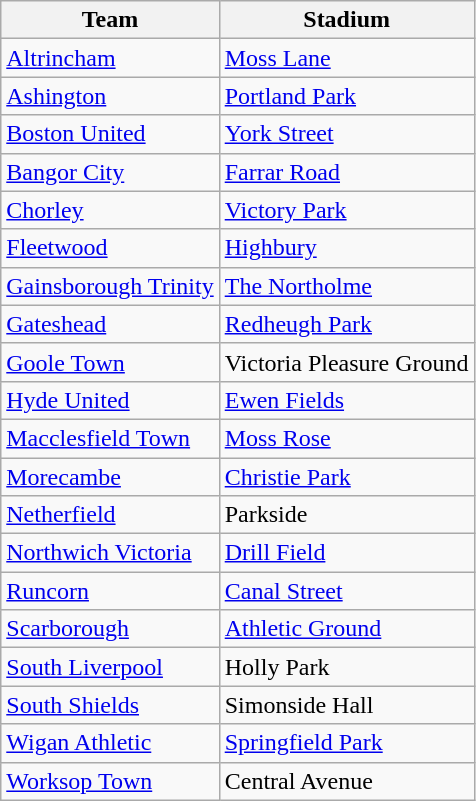<table class="wikitable sortable">
<tr>
<th>Team</th>
<th>Stadium</th>
</tr>
<tr>
<td><a href='#'>Altrincham</a></td>
<td><a href='#'>Moss Lane</a></td>
</tr>
<tr>
<td><a href='#'>Ashington</a></td>
<td><a href='#'>Portland Park</a></td>
</tr>
<tr>
<td><a href='#'>Boston United</a></td>
<td><a href='#'>York Street</a></td>
</tr>
<tr>
<td><a href='#'>Bangor City</a></td>
<td><a href='#'>Farrar Road</a></td>
</tr>
<tr>
<td><a href='#'>Chorley</a></td>
<td><a href='#'>Victory Park</a></td>
</tr>
<tr>
<td><a href='#'>Fleetwood</a></td>
<td><a href='#'>Highbury</a></td>
</tr>
<tr>
<td><a href='#'>Gainsborough Trinity</a></td>
<td><a href='#'>The Northolme</a></td>
</tr>
<tr>
<td><a href='#'>Gateshead</a></td>
<td><a href='#'>Redheugh Park</a></td>
</tr>
<tr>
<td><a href='#'>Goole Town</a></td>
<td>Victoria Pleasure Ground</td>
</tr>
<tr>
<td><a href='#'>Hyde United</a></td>
<td><a href='#'>Ewen Fields</a></td>
</tr>
<tr>
<td><a href='#'>Macclesfield Town</a></td>
<td><a href='#'>Moss Rose</a></td>
</tr>
<tr>
<td><a href='#'>Morecambe</a></td>
<td><a href='#'>Christie Park</a></td>
</tr>
<tr>
<td><a href='#'>Netherfield</a></td>
<td>Parkside</td>
</tr>
<tr>
<td><a href='#'>Northwich Victoria</a></td>
<td><a href='#'>Drill Field</a></td>
</tr>
<tr>
<td><a href='#'>Runcorn</a></td>
<td><a href='#'>Canal Street</a></td>
</tr>
<tr>
<td><a href='#'>Scarborough</a></td>
<td><a href='#'>Athletic Ground</a></td>
</tr>
<tr>
<td><a href='#'>South Liverpool</a></td>
<td>Holly Park</td>
</tr>
<tr>
<td><a href='#'>South Shields</a></td>
<td>Simonside Hall</td>
</tr>
<tr>
<td><a href='#'>Wigan Athletic</a></td>
<td><a href='#'>Springfield Park</a></td>
</tr>
<tr>
<td><a href='#'>Worksop Town</a></td>
<td>Central Avenue</td>
</tr>
</table>
